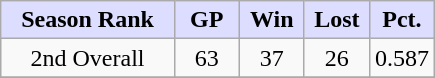<table class="wikitable" border="1">
<tr>
<th style="background:#DDDDFF;" width="40%"><strong> Season Rank </strong></th>
<th style="background:#DDDDFF;" width="15%"><strong> GP </strong></th>
<th style="background:#DDDDFF;" width="15%"><strong> Win</strong></th>
<th style="background:#DDDDFF;" width="15%"><strong> Lost </strong></th>
<th style="background:#DDDDFF;" width="15%"><strong> Pct.</strong></th>
</tr>
<tr>
<td align=center>2nd Overall</td>
<td align=center>63</td>
<td align=center>37</td>
<td align=center>26</td>
<td align=center>0.587</td>
</tr>
<tr>
</tr>
</table>
